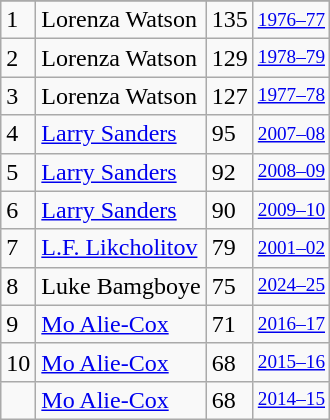<table class="wikitable">
<tr>
</tr>
<tr>
<td>1</td>
<td>Lorenza Watson</td>
<td>135</td>
<td style="font-size:80%;"><a href='#'>1976–77</a></td>
</tr>
<tr>
<td>2</td>
<td>Lorenza Watson</td>
<td>129</td>
<td style="font-size:80%;"><a href='#'>1978–79</a></td>
</tr>
<tr>
<td>3</td>
<td>Lorenza Watson</td>
<td>127</td>
<td style="font-size:80%;"><a href='#'>1977–78</a></td>
</tr>
<tr>
<td>4</td>
<td><a href='#'>Larry Sanders</a></td>
<td>95</td>
<td style="font-size:80%;"><a href='#'>2007–08</a></td>
</tr>
<tr>
<td>5</td>
<td><a href='#'>Larry Sanders</a></td>
<td>92</td>
<td style="font-size:80%;"><a href='#'>2008–09</a></td>
</tr>
<tr>
<td>6</td>
<td><a href='#'>Larry Sanders</a></td>
<td>90</td>
<td style="font-size:80%;"><a href='#'>2009–10</a></td>
</tr>
<tr>
<td>7</td>
<td><a href='#'>L.F. Likcholitov</a></td>
<td>79</td>
<td style="font-size:80%;"><a href='#'>2001–02</a></td>
</tr>
<tr>
<td>8</td>
<td>Luke Bamgboye</td>
<td>75</td>
<td style="font-size:80%;"><a href='#'>2024–25</a></td>
</tr>
<tr>
<td>9</td>
<td><a href='#'>Mo Alie-Cox</a></td>
<td>71</td>
<td style="font-size:80%;"><a href='#'>2016–17</a></td>
</tr>
<tr>
<td>10</td>
<td><a href='#'>Mo Alie-Cox</a></td>
<td>68</td>
<td style="font-size:80%;"><a href='#'>2015–16</a></td>
</tr>
<tr>
<td></td>
<td><a href='#'>Mo Alie-Cox</a></td>
<td>68</td>
<td style="font-size:80%;"><a href='#'>2014–15</a></td>
</tr>
</table>
